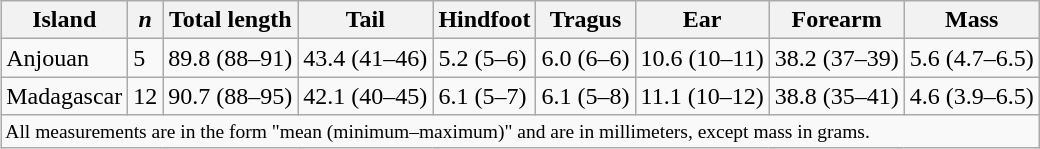<table class="wikitable" align=right style="margin-left:0.5em; margin-top: 0em">
<tr>
<th>Island</th>
<th><em>n</em></th>
<th>Total length</th>
<th>Tail</th>
<th>Hindfoot</th>
<th>Tragus</th>
<th>Ear</th>
<th>Forearm</th>
<th>Mass</th>
</tr>
<tr>
<td>Anjouan</td>
<td>5</td>
<td>89.8 (88–91)</td>
<td>43.4 (41–46)</td>
<td>5.2 (5–6)</td>
<td>6.0 (6–6)</td>
<td>10.6 (10–11)</td>
<td>38.2 (37–39)</td>
<td>5.6 (4.7–6.5)</td>
</tr>
<tr>
<td>Madagascar</td>
<td>12</td>
<td>90.7 (88–95)</td>
<td>42.1 (40–45)</td>
<td>6.1 (5–7)</td>
<td>6.1 (5–8)</td>
<td>11.1 (10–12)</td>
<td>38.8 (35–41)</td>
<td>4.6 (3.9–6.5)</td>
</tr>
<tr>
<td colspan="9" style="font-size: small">All measurements are in the form "mean (minimum–maximum)" and are in millimeters, except mass in grams.</td>
</tr>
</table>
